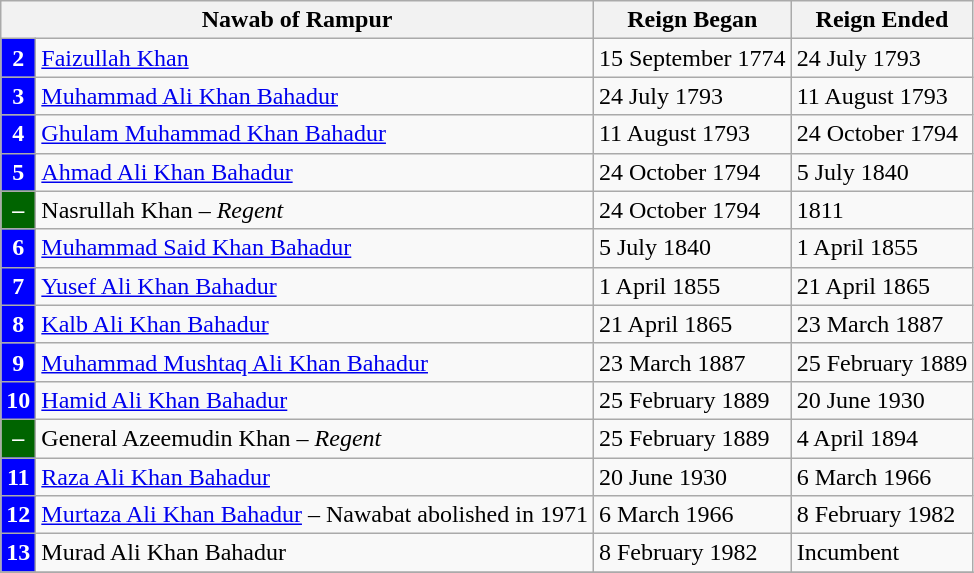<table class="wikitable">
<tr>
<th colspan=2>Nawab of Rampur</th>
<th>Reign Began</th>
<th>Reign Ended</th>
</tr>
<tr>
<th style="background:Blue;color:white;">2</th>
<td><a href='#'>Faizullah Khan</a></td>
<td>15 September 1774</td>
<td>24 July 1793</td>
</tr>
<tr>
<th style="background:Blue;color:white;">3</th>
<td><a href='#'>Muhammad Ali Khan Bahadur</a></td>
<td>24 July 1793</td>
<td>11 August 1793</td>
</tr>
<tr>
<th style="background:Blue;color:white;">4</th>
<td><a href='#'>Ghulam Muhammad Khan Bahadur</a></td>
<td>11 August 1793</td>
<td>24 October 1794</td>
</tr>
<tr>
<th style="background:Blue;color:white;">5</th>
<td><a href='#'>Ahmad Ali Khan Bahadur</a></td>
<td>24 October 1794</td>
<td>5 July 1840</td>
</tr>
<tr>
<th style="background:Darkgreen;color:white;">–</th>
<td>Nasrullah Khan – <em>Regent </em></td>
<td>24 October 1794</td>
<td>1811</td>
</tr>
<tr>
<th style="background:Blue;color:white;">6</th>
<td><a href='#'>Muhammad Said Khan Bahadur</a></td>
<td>5 July 1840</td>
<td>1 April 1855</td>
</tr>
<tr>
<th style="background:Blue;color:white;">7</th>
<td><a href='#'>Yusef Ali Khan Bahadur</a></td>
<td>1 April 1855</td>
<td>21 April 1865</td>
</tr>
<tr>
<th style="background:Blue;color:white;">8</th>
<td><a href='#'>Kalb Ali Khan Bahadur</a></td>
<td>21 April 1865</td>
<td>23 March 1887</td>
</tr>
<tr>
<th style="background:Blue;color:white;">9</th>
<td><a href='#'>Muhammad Mushtaq Ali Khan Bahadur</a></td>
<td>23 March 1887</td>
<td>25 February 1889</td>
</tr>
<tr>
<th style="background:Blue;color:white;">10</th>
<td><a href='#'>Hamid Ali Khan Bahadur</a></td>
<td>25 February 1889</td>
<td>20 June 1930</td>
</tr>
<tr>
<th style="background:Darkgreen;color:white;">–</th>
<td>General Azeemudin Khan – <em>Regent</em></td>
<td>25 February 1889</td>
<td>4 April 1894</td>
</tr>
<tr>
<th style="background:Blue;color:white;">11</th>
<td><a href='#'>Raza Ali Khan Bahadur</a></td>
<td>20 June 1930</td>
<td>6 March 1966</td>
</tr>
<tr>
<th style="background:Blue;color:white;">12</th>
<td><a href='#'>Murtaza Ali Khan Bahadur</a> – Nawabat abolished in 1971</td>
<td>6 March 1966</td>
<td>8 February 1982</td>
</tr>
<tr>
<th style="background:Blue;color:white;">13</th>
<td>Murad Ali Khan Bahadur</td>
<td>8 February 1982</td>
<td>Incumbent</td>
</tr>
<tr>
</tr>
</table>
